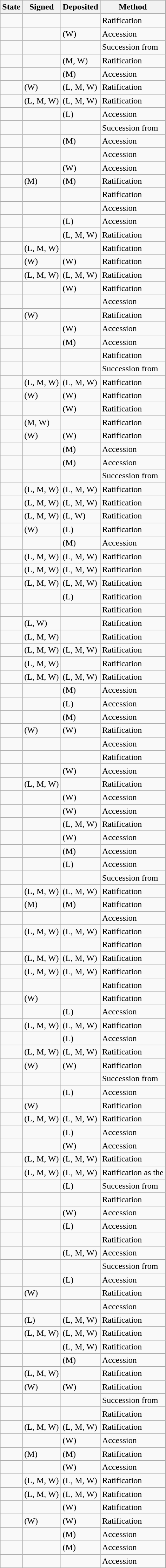<table class="wikitable sortable">
<tr>
<th>State</th>
<th>Signed</th>
<th>Deposited</th>
<th>Method</th>
</tr>
<tr>
<td></td>
<td></td>
<td></td>
<td>Ratification</td>
</tr>
<tr>
<td></td>
<td></td>
<td> (W)</td>
<td>Accession</td>
</tr>
<tr>
<td></td>
<td></td>
<td></td>
<td>Succession from </td>
</tr>
<tr>
<td></td>
<td></td>
<td> (M, W)</td>
<td>Ratification</td>
</tr>
<tr>
<td></td>
<td></td>
<td> (M)</td>
<td>Accession</td>
</tr>
<tr>
<td></td>
<td> (W)</td>
<td> (L, M, W)</td>
<td>Ratification</td>
</tr>
<tr>
<td></td>
<td> (L, M, W)</td>
<td> (L, M, W)</td>
<td>Ratification</td>
</tr>
<tr>
<td></td>
<td></td>
<td> (L)</td>
<td>Accession</td>
</tr>
<tr>
<td></td>
<td></td>
<td></td>
<td>Succession from </td>
</tr>
<tr>
<td></td>
<td></td>
<td> (M)</td>
<td>Accession</td>
</tr>
<tr>
<td></td>
<td></td>
<td></td>
<td>Accession</td>
</tr>
<tr>
<td></td>
<td></td>
<td> (W)</td>
<td>Accession</td>
</tr>
<tr>
<td></td>
<td> (M)</td>
<td> (M)</td>
<td>Ratification</td>
</tr>
<tr>
<td></td>
<td></td>
<td></td>
<td>Ratification</td>
</tr>
<tr>
<td></td>
<td></td>
<td></td>
<td>Accession</td>
</tr>
<tr>
<td></td>
<td></td>
<td> (L)</td>
<td>Accession</td>
</tr>
<tr>
<td></td>
<td></td>
<td> (L, M, W)</td>
<td>Ratification</td>
</tr>
<tr>
<td></td>
<td> (L, M, W)</td>
<td></td>
<td>Ratification</td>
</tr>
<tr>
<td></td>
<td> (W)</td>
<td> (W)</td>
<td>Ratification</td>
</tr>
<tr>
<td></td>
<td> (L, M, W)</td>
<td> (L, M, W)</td>
<td>Ratification</td>
</tr>
<tr>
<td></td>
<td></td>
<td> (W)</td>
<td>Ratification</td>
</tr>
<tr>
<td></td>
<td></td>
<td></td>
<td>Accession</td>
</tr>
<tr>
<td></td>
<td> (W)</td>
<td></td>
<td>Ratification</td>
</tr>
<tr>
<td></td>
<td></td>
<td> (W)</td>
<td>Accession</td>
</tr>
<tr>
<td></td>
<td></td>
<td> (M)</td>
<td>Accession</td>
</tr>
<tr>
<td></td>
<td></td>
<td></td>
<td>Ratification</td>
</tr>
<tr>
<td></td>
<td></td>
<td></td>
<td>Succession from </td>
</tr>
<tr>
<td></td>
<td> (L, M, W)</td>
<td> (L, M, W)</td>
<td>Ratification</td>
</tr>
<tr>
<td></td>
<td> (W)</td>
<td> (W)</td>
<td>Ratification</td>
</tr>
<tr>
<td></td>
<td></td>
<td> (W)</td>
<td>Ratification</td>
</tr>
<tr>
<td></td>
<td> (M, W)</td>
<td></td>
<td>Ratification</td>
</tr>
<tr>
<td></td>
<td> (W)</td>
<td> (W)</td>
<td>Ratification</td>
</tr>
<tr>
<td></td>
<td></td>
<td> (M)</td>
<td>Accession</td>
</tr>
<tr>
<td></td>
<td></td>
<td> (M)</td>
<td>Accession</td>
</tr>
<tr>
<td></td>
<td></td>
<td></td>
<td>Succession from </td>
</tr>
<tr>
<td></td>
<td> (L, M, W)</td>
<td> (L, M, W)</td>
<td>Ratification</td>
</tr>
<tr>
<td></td>
<td> (L, M, W)</td>
<td> (L, M, W)</td>
<td>Ratification</td>
</tr>
<tr>
<td></td>
<td> (L, M, W)</td>
<td> (L, W)</td>
<td>Ratification</td>
</tr>
<tr>
<td></td>
<td> (W)</td>
<td> (L)</td>
<td>Ratification</td>
</tr>
<tr>
<td></td>
<td></td>
<td> (M)</td>
<td>Accession</td>
</tr>
<tr>
<td></td>
<td> (L, M, W)</td>
<td> (L, M, W)</td>
<td>Ratification</td>
</tr>
<tr>
<td></td>
<td> (L, M, W)</td>
<td> (L, M, W)</td>
<td>Ratification</td>
</tr>
<tr>
<td></td>
<td> (L, M, W)</td>
<td> (L, M, W)</td>
<td>Ratification</td>
</tr>
<tr>
<td></td>
<td></td>
<td> (L)</td>
<td>Ratification</td>
</tr>
<tr>
<td></td>
<td></td>
<td></td>
<td>Ratification</td>
</tr>
<tr>
<td></td>
<td> (L, W)</td>
<td></td>
<td>Ratification</td>
</tr>
<tr>
<td></td>
<td> (L, M, W)</td>
<td></td>
<td>Ratification</td>
</tr>
<tr>
<td></td>
<td> (L, M, W)</td>
<td> (L, M, W)</td>
<td>Ratification</td>
</tr>
<tr>
<td></td>
<td> (L, M, W)</td>
<td></td>
<td>Ratification</td>
</tr>
<tr>
<td></td>
<td> (L, M, W)</td>
<td> (L, M, W)</td>
<td>Ratification</td>
</tr>
<tr>
<td></td>
<td></td>
<td> (M)</td>
<td>Accession</td>
</tr>
<tr>
<td></td>
<td></td>
<td> (L)</td>
<td>Accession</td>
</tr>
<tr>
<td></td>
<td></td>
<td> (M)</td>
<td>Accession</td>
</tr>
<tr>
<td></td>
<td> (W)</td>
<td> (W)</td>
<td>Ratification</td>
</tr>
<tr>
<td></td>
<td></td>
<td></td>
<td>Accession</td>
</tr>
<tr>
<td></td>
<td></td>
<td></td>
<td>Ratification</td>
</tr>
<tr>
<td></td>
<td></td>
<td> (W)</td>
<td>Accession</td>
</tr>
<tr>
<td></td>
<td> (L, M, W)</td>
<td></td>
<td>Ratification</td>
</tr>
<tr>
<td></td>
<td></td>
<td> (W)</td>
<td>Accession</td>
</tr>
<tr>
<td></td>
<td></td>
<td> (W)</td>
<td>Accession</td>
</tr>
<tr>
<td></td>
<td></td>
<td> (L, M, W)</td>
<td>Ratification</td>
</tr>
<tr>
<td></td>
<td></td>
<td> (W)</td>
<td>Accession</td>
</tr>
<tr>
<td></td>
<td></td>
<td> (M)</td>
<td>Accession</td>
</tr>
<tr>
<td></td>
<td></td>
<td> (L)</td>
<td>Accession</td>
</tr>
<tr>
<td></td>
<td></td>
<td></td>
<td>Succession from </td>
</tr>
<tr>
<td></td>
<td> (L, M, W)</td>
<td> (L, M, W)</td>
<td>Ratification</td>
</tr>
<tr>
<td></td>
<td> (M)</td>
<td> (M)</td>
<td>Ratification</td>
</tr>
<tr>
<td></td>
<td></td>
<td></td>
<td>Accession</td>
</tr>
<tr>
<td></td>
<td> (L, M, W)</td>
<td> (L, M, W)</td>
<td>Ratification</td>
</tr>
<tr>
<td></td>
<td></td>
<td></td>
<td>Ratification</td>
</tr>
<tr>
<td></td>
<td> (L, M, W)</td>
<td> (L, M, W)</td>
<td>Ratification</td>
</tr>
<tr>
<td></td>
<td> (L, M, W)</td>
<td> (L, M, W)</td>
<td>Ratification</td>
</tr>
<tr>
<td></td>
<td></td>
<td></td>
<td>Ratification</td>
</tr>
<tr>
<td></td>
<td> (W)</td>
<td></td>
<td>Ratification</td>
</tr>
<tr>
<td></td>
<td></td>
<td> (L)</td>
<td>Accession</td>
</tr>
<tr>
<td></td>
<td> (L, M, W)</td>
<td> (L, M, W)</td>
<td>Ratification</td>
</tr>
<tr>
<td></td>
<td></td>
<td> (L)</td>
<td>Accession</td>
</tr>
<tr>
<td></td>
<td> (L, M, W)</td>
<td> (L, M, W)</td>
<td>Ratification</td>
</tr>
<tr>
<td></td>
<td> (W)</td>
<td> (W)</td>
<td>Ratification</td>
</tr>
<tr>
<td></td>
<td></td>
<td></td>
<td>Succession from </td>
</tr>
<tr>
<td></td>
<td></td>
<td> (L)</td>
<td>Accession</td>
</tr>
<tr>
<td></td>
<td> (W)</td>
<td></td>
<td>Ratification</td>
</tr>
<tr>
<td></td>
<td> (L, M, W)</td>
<td> (L, M, W)</td>
<td>Ratification</td>
</tr>
<tr>
<td></td>
<td></td>
<td> (L)</td>
<td>Accession</td>
</tr>
<tr>
<td></td>
<td></td>
<td> (W)</td>
<td>Accession</td>
</tr>
<tr>
<td></td>
<td> (L, M, W)</td>
<td> (L, M, W)</td>
<td>Ratification</td>
</tr>
<tr>
<td></td>
<td> (L, M, W)</td>
<td> (L, M, W)</td>
<td>Ratification as the </td>
</tr>
<tr>
<td></td>
<td></td>
<td> (L)</td>
<td>Succession from </td>
</tr>
<tr>
<td></td>
<td></td>
<td></td>
<td>Ratification</td>
</tr>
<tr>
<td></td>
<td></td>
<td> (W)</td>
<td>Accession</td>
</tr>
<tr>
<td></td>
<td></td>
<td> (L)</td>
<td>Accession</td>
</tr>
<tr>
<td></td>
<td></td>
<td></td>
<td>Ratification</td>
</tr>
<tr>
<td></td>
<td></td>
<td> (L, M, W)</td>
<td>Accession</td>
</tr>
<tr>
<td></td>
<td></td>
<td></td>
<td>Succession from </td>
</tr>
<tr>
<td></td>
<td></td>
<td> (L)</td>
<td>Accession</td>
</tr>
<tr>
<td></td>
<td> (W)</td>
<td></td>
<td>Ratification</td>
</tr>
<tr>
<td></td>
<td></td>
<td></td>
<td>Accession</td>
</tr>
<tr>
<td></td>
<td> (L)</td>
<td> (L, M, W)</td>
<td>Ratification</td>
</tr>
<tr>
<td></td>
<td> (L, M, W)</td>
<td> (L, M, W)</td>
<td>Ratification</td>
</tr>
<tr>
<td></td>
<td></td>
<td> (L, M, W)</td>
<td>Ratification</td>
</tr>
<tr>
<td></td>
<td></td>
<td> (M)</td>
<td>Accession</td>
</tr>
<tr>
<td></td>
<td> (L, M, W)</td>
<td></td>
<td>Ratification</td>
</tr>
<tr>
<td></td>
<td> (W)</td>
<td> (W)</td>
<td>Ratification</td>
</tr>
<tr>
<td></td>
<td></td>
<td></td>
<td>Succession from </td>
</tr>
<tr>
<td></td>
<td></td>
<td></td>
<td>Ratification</td>
</tr>
<tr>
<td></td>
<td> (L, M, W)</td>
<td> (L, M, W)</td>
<td>Ratification</td>
</tr>
<tr>
<td></td>
<td></td>
<td> (W)</td>
<td>Accession</td>
</tr>
<tr>
<td></td>
<td> (M)</td>
<td> (M)</td>
<td>Ratification</td>
</tr>
<tr>
<td></td>
<td></td>
<td> (W)</td>
<td>Accession</td>
</tr>
<tr>
<td></td>
<td> (L, M, W)</td>
<td> (L, M, W)</td>
<td>Ratification</td>
</tr>
<tr>
<td></td>
<td> (L, M, W)</td>
<td> (L, M, W)</td>
<td>Ratification</td>
</tr>
<tr>
<td></td>
<td></td>
<td> (W)</td>
<td>Ratification</td>
</tr>
<tr>
<td></td>
<td> (W)</td>
<td> (W)</td>
<td>Ratification</td>
</tr>
<tr>
<td></td>
<td></td>
<td> (M)</td>
<td>Accession</td>
</tr>
<tr>
<td></td>
<td></td>
<td> (M)</td>
<td>Accession</td>
</tr>
<tr>
<td></td>
<td></td>
<td></td>
<td>Accession</td>
</tr>
</table>
